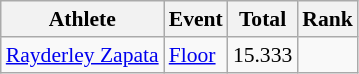<table class="wikitable" style="font-size:90%">
<tr>
<th>Athlete</th>
<th>Event</th>
<th>Total</th>
<th>Rank</th>
</tr>
<tr align=center>
<td align=left><a href='#'>Rayderley Zapata</a></td>
<td align=left><a href='#'>Floor</a></td>
<td>15.333</td>
<td></td>
</tr>
</table>
